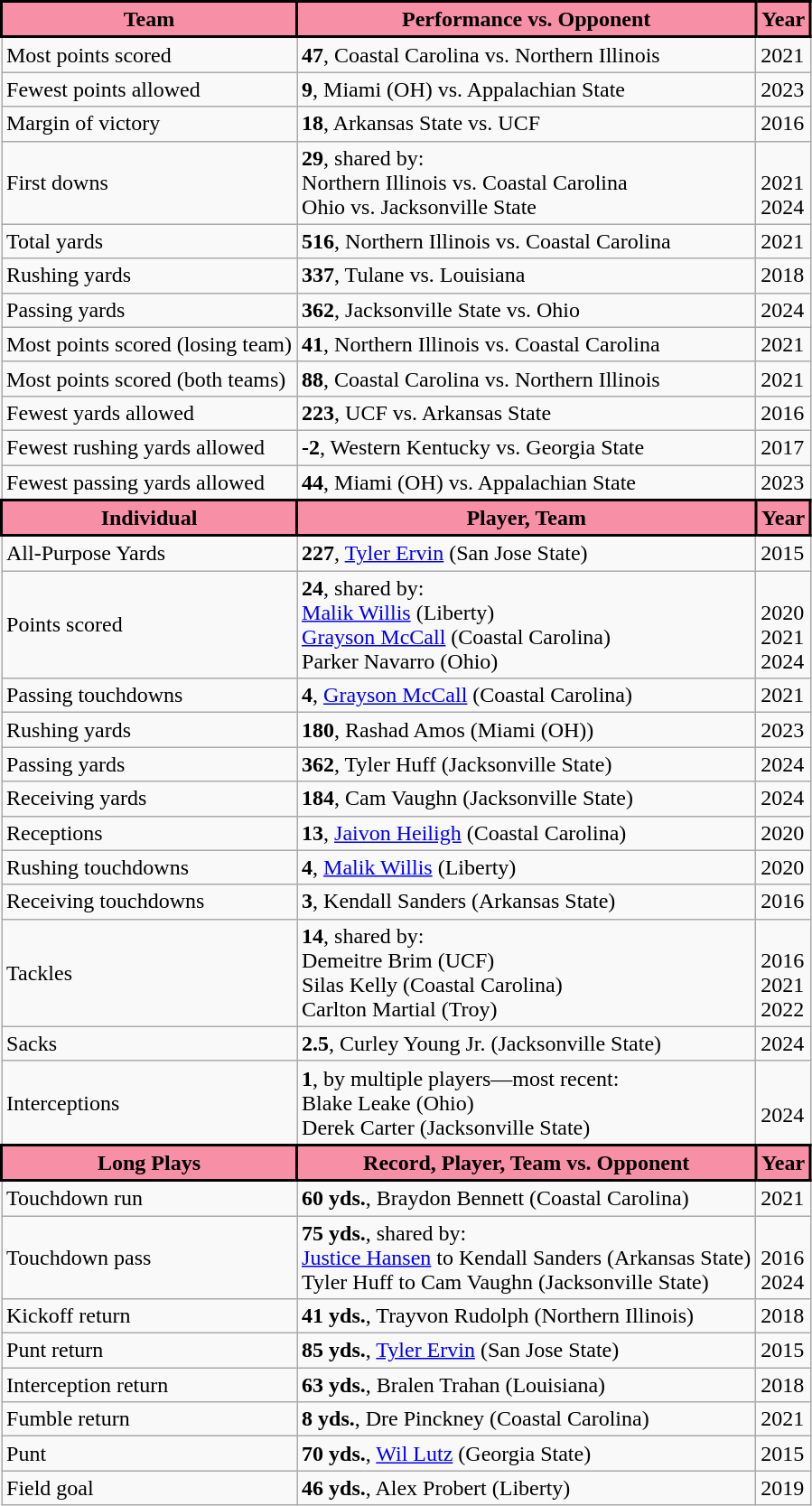<table class="wikitable">
<tr>
<th style="background:#F78FA7; color:#000000; border: 2px solid #000000;">Team</th>
<th style="background:#F78FA7; color:#000000; border: 2px solid #000000;">Performance vs. Opponent</th>
<th style="background:#F78FA7; color:#000000; border: 2px solid #000000;">Year</th>
</tr>
<tr>
<td>Most points scored</td>
<td><strong>47</strong>, Coastal Carolina vs. Northern Illinois</td>
<td>2021</td>
</tr>
<tr>
<td>Fewest points allowed</td>
<td><strong>9</strong>, Miami (OH) vs. Appalachian State</td>
<td>2023</td>
</tr>
<tr>
<td>Margin of victory</td>
<td><strong>18</strong>, Arkansas State vs. UCF</td>
<td>2016</td>
</tr>
<tr>
<td>First downs</td>
<td><strong>29</strong>, shared by:<br>Northern Illinois vs. Coastal Carolina<br>Ohio vs. Jacksonville State</td>
<td><br>2021<br>2024</td>
</tr>
<tr>
<td>Total yards</td>
<td><strong>516</strong>, Northern Illinois vs. Coastal Carolina</td>
<td>2021</td>
</tr>
<tr>
<td>Rushing yards</td>
<td><strong>337</strong>, Tulane vs. Louisiana</td>
<td>2018</td>
</tr>
<tr>
<td>Passing yards</td>
<td><strong>362</strong>, Jacksonville State vs. Ohio</td>
<td>2024</td>
</tr>
<tr>
<td>Most points scored (losing team)</td>
<td><strong>41</strong>, Northern Illinois vs. Coastal Carolina</td>
<td>2021</td>
</tr>
<tr>
<td>Most points scored (both teams)</td>
<td><strong>88</strong>, Coastal Carolina vs. Northern Illinois</td>
<td>2021</td>
</tr>
<tr>
<td>Fewest yards allowed</td>
<td><strong>223</strong>, UCF vs. Arkansas State</td>
<td>2016</td>
</tr>
<tr>
<td>Fewest rushing yards allowed</td>
<td><strong>-2</strong>, Western Kentucky vs. Georgia State</td>
<td>2017</td>
</tr>
<tr>
<td>Fewest passing yards allowed</td>
<td><strong>44</strong>, Miami (OH) vs. Appalachian State</td>
<td>2023</td>
</tr>
<tr>
<th style="background:#F78FA7; color:#000000; border: 2px solid #000000;">Individual</th>
<th style="background:#F78FA7; color:#000000; border: 2px solid #000000;">Player, Team</th>
<th style="background:#F78FA7; color:#000000; border: 2px solid #000000;">Year</th>
</tr>
<tr>
<td>All-Purpose Yards</td>
<td><strong>227</strong>, <a href='#'>Tyler Ervin</a> (San Jose State)</td>
<td>2015</td>
</tr>
<tr>
<td>Points scored</td>
<td><strong>24</strong>, shared by:<br><a href='#'>Malik Willis</a> (Liberty)<br><a href='#'>Grayson McCall</a> (Coastal Carolina)<br>Parker Navarro (Ohio)</td>
<td><br>2020<br>2021<br>2024</td>
</tr>
<tr>
<td>Passing touchdowns</td>
<td><strong>4</strong>, <a href='#'>Grayson McCall</a> (Coastal Carolina)</td>
<td>2021</td>
</tr>
<tr>
<td>Rushing yards</td>
<td><strong>180</strong>, Rashad Amos (Miami (OH))</td>
<td>2023</td>
</tr>
<tr>
<td>Passing yards</td>
<td><strong>362</strong>, Tyler Huff (Jacksonville State)</td>
<td>2024</td>
</tr>
<tr>
<td>Receiving yards</td>
<td><strong>184</strong>, Cam Vaughn (Jacksonville State)</td>
<td>2024</td>
</tr>
<tr>
<td>Receptions</td>
<td><strong>13</strong>, <a href='#'>Jaivon Heiligh</a> (Coastal Carolina)</td>
<td>2020</td>
</tr>
<tr>
<td>Rushing touchdowns</td>
<td><strong>4</strong>, <a href='#'>Malik Willis</a> (Liberty)</td>
<td>2020</td>
</tr>
<tr>
<td>Receiving touchdowns</td>
<td><strong>3</strong>, Kendall Sanders (Arkansas State)</td>
<td>2016</td>
</tr>
<tr>
<td>Tackles</td>
<td><strong>14</strong>, shared by:<br>Demeitre Brim (UCF)<br>Silas Kelly (Coastal Carolina)<br>Carlton Martial (Troy)</td>
<td><br>2016<br>2021<br>2022</td>
</tr>
<tr>
<td>Sacks</td>
<td><strong>2.5</strong>, Curley Young Jr. (Jacksonville State)</td>
<td>2024</td>
</tr>
<tr>
<td>Interceptions</td>
<td><strong>1</strong>, by multiple players—most recent:<br>Blake Leake (Ohio)<br>Derek Carter (Jacksonville State)</td>
<td><br>2024</td>
</tr>
<tr>
<th style="background:#F78FA7; color:#000000; border: 2px solid #000000;">Long Plays</th>
<th style="background:#F78FA7; color:#000000; border: 2px solid #000000;">Record, Player, Team vs. Opponent</th>
<th style="background:#F78FA7; color:#000000; border: 2px solid #000000;">Year</th>
</tr>
<tr>
<td>Touchdown run</td>
<td><strong>60 yds.</strong>, Braydon Bennett (Coastal Carolina)</td>
<td>2021</td>
</tr>
<tr>
<td>Touchdown pass</td>
<td><strong>75 yds.</strong>, shared by:<br><a href='#'>Justice Hansen</a> to Kendall Sanders (Arkansas State)<br>Tyler Huff to Cam Vaughn (Jacksonville State)</td>
<td><br>2016<br>2024</td>
</tr>
<tr>
<td>Kickoff return</td>
<td><strong>41 yds.</strong>, Trayvon Rudolph (Northern Illinois)</td>
<td>2018</td>
</tr>
<tr>
<td>Punt return</td>
<td><strong>85 yds.</strong>, <a href='#'>Tyler Ervin</a> (San Jose State)</td>
<td>2015</td>
</tr>
<tr>
<td>Interception return</td>
<td><strong>63 yds.</strong>, Bralen Trahan (Louisiana)</td>
<td>2018</td>
</tr>
<tr>
<td>Fumble return</td>
<td><strong>8 yds.</strong>, Dre Pinckney (Coastal Carolina)</td>
<td>2021</td>
</tr>
<tr>
<td>Punt</td>
<td><strong>70 yds.</strong>, <a href='#'>Wil Lutz</a> (Georgia State)</td>
<td>2015</td>
</tr>
<tr>
<td>Field goal</td>
<td><strong>46 yds.</strong>, Alex Probert (Liberty)</td>
<td>2019</td>
</tr>
</table>
